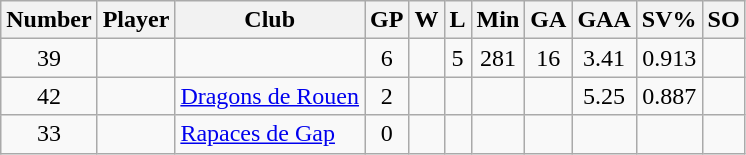<table class="wikitable sortable" style="text-align: center;">
<tr>
<th scope="col">Number</th>
<th scope="col">Player</th>
<th scope="col">Club</th>
<th scope="col">GP</th>
<th scope="col">W</th>
<th scope="col">L</th>
<th scope="col">Min</th>
<th scope="col">GA</th>
<th scope="col">GAA</th>
<th scope="col">SV%</th>
<th scope="col">SO</th>
</tr>
<tr>
<td>39</td>
<td scope="row" align=left></td>
<td align=left></td>
<td>6</td>
<td></td>
<td>5</td>
<td>281</td>
<td>16</td>
<td>3.41</td>
<td>0.913</td>
<td></td>
</tr>
<tr>
<td>42</td>
<td scope="row" align=left></td>
<td align=left><a href='#'>Dragons de Rouen</a></td>
<td>2</td>
<td></td>
<td></td>
<td></td>
<td></td>
<td>5.25</td>
<td>0.887</td>
<td></td>
</tr>
<tr>
<td>33</td>
<td scope="row" align=left></td>
<td align=left><a href='#'>Rapaces de Gap</a></td>
<td>0</td>
<td></td>
<td></td>
<td></td>
<td></td>
<td></td>
<td></td>
<td></td>
</tr>
</table>
